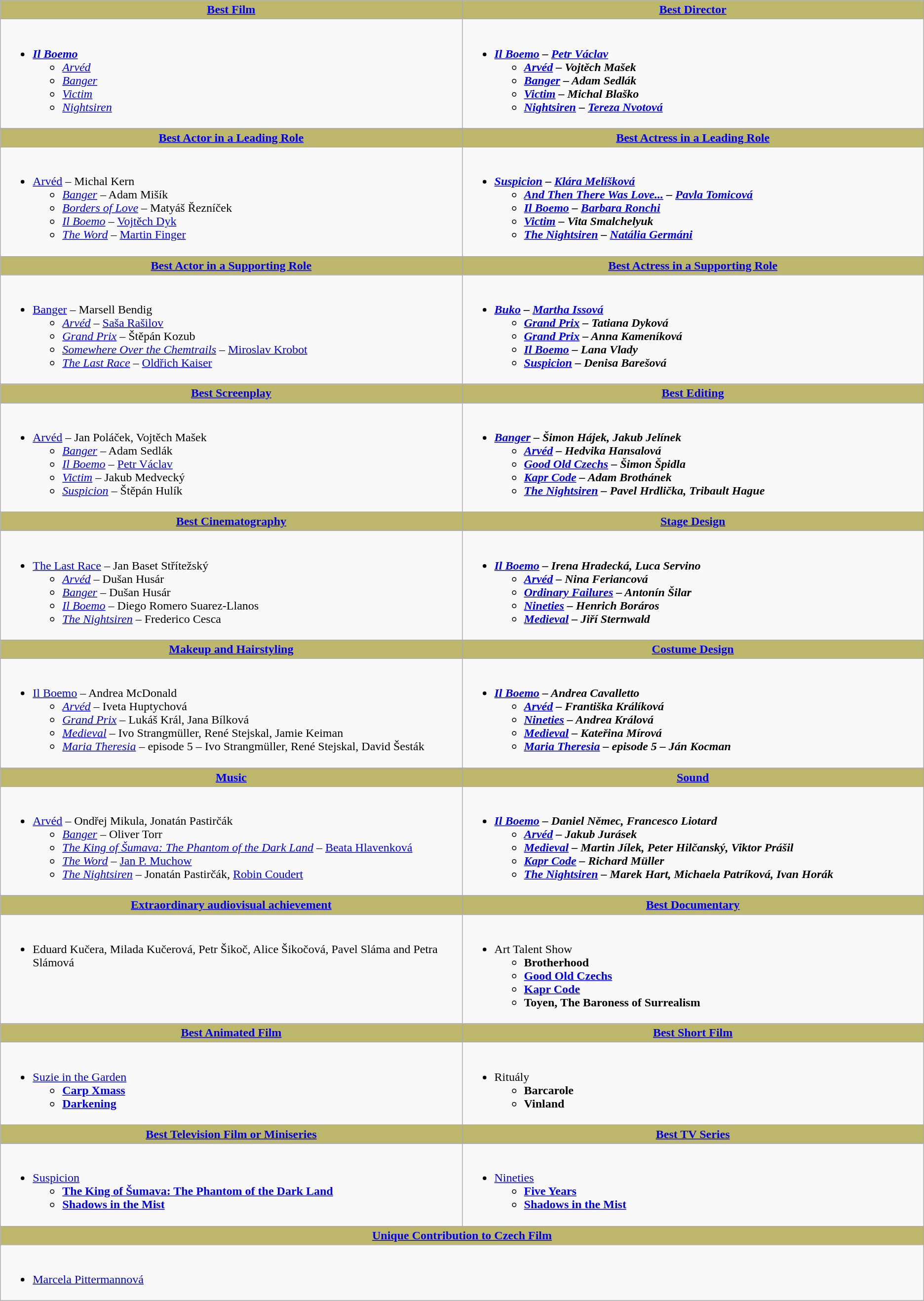<table class=wikitable>
<tr>
<th style="background:#BDB76B; width: 50%"><a href='#'>Best Film</a></th>
<th style="background:#BDB76B; width: 50%"><a href='#'>Best Director</a></th>
</tr>
<tr>
<td valign="top"><br><ul><li><strong><em><a href='#'>Il Boemo</a></em></strong><ul><li><em><a href='#'>Arvéd</a></em></li><li><em><a href='#'>Banger</a></em></li><li><em><a href='#'>Victim</a></em></li><li><em><a href='#'>Nightsiren</a></em></li></ul></li></ul></td>
<td valign="top"><br><ul><li><strong><em><a href='#'>Il Boemo</a><em> – <a href='#'>Petr Václav</a><strong><ul><li></em><a href='#'>Arvéd</a><em> – Vojtěch Mašek</li><li></em><a href='#'>Banger</a><em> – Adam Sedlák</li><li></em><a href='#'>Victim</a><em>  – Michal Blaško</li><li></em><a href='#'>Nightsiren</a><em> – <a href='#'>Tereza Nvotová</a></li></ul></li></ul></td>
</tr>
<tr>
<th style="background:#BDB76B;"><a href='#'>Best Actor in a Leading Role</a></th>
<th style="background:#BDB76B;"><a href='#'>Best Actress in a Leading Role</a></th>
</tr>
<tr>
<td valign="top"><br><ul><li></em></strong><a href='#'>Arvéd</a></em> – Michal Kern</strong><ul><li><em><a href='#'>Banger</a></em> – Adam Mišík</li><li><em><a href='#'>Borders of Love</a></em> – Matyáš Řezníček</li><li><em><a href='#'>Il Boemo</a></em> – <a href='#'>Vojtěch Dyk</a></li><li><em><a href='#'>The Word</a></em> – <a href='#'>Martin Finger</a></li></ul></li></ul></td>
<td valign="top"><br><ul><li><strong><em><a href='#'>Suspicion</a><em> – <a href='#'>Klára Melíšková</a><strong><ul><li></em><a href='#'>And Then There Was Love...</a><em> – <a href='#'>Pavla Tomicová</a></li><li></em><a href='#'>Il Boemo</a><em> – <a href='#'>Barbara Ronchi</a></li><li></em><a href='#'>Victim</a><em>  – Vita Smalchelyuk</li><li></em><a href='#'>The Nightsiren</a><em> – <a href='#'>Natália Germáni</a></li></ul></li></ul></td>
</tr>
<tr>
<th style="background:#BDB76B;"><a href='#'>Best Actor in a Supporting Role</a></th>
<th style="background:#BDB76B;"><a href='#'>Best Actress in a Supporting Role</a></th>
</tr>
<tr>
<td valign="top"><br><ul><li></em></strong><a href='#'>Banger</a></em> – Marsell Bendig</strong><ul><li><em><a href='#'>Arvéd</a></em> – <a href='#'>Saša Rašilov</a></li><li><em><a href='#'>Grand Prix</a></em> – Štěpán Kozub</li><li><em><a href='#'>Somewhere Over the Chemtrails</a></em> – <a href='#'>Miroslav Krobot</a></li><li><em><a href='#'>The Last Race</a></em> – <a href='#'>Oldřich Kaiser</a></li></ul></li></ul></td>
<td valign="top"><br><ul><li><strong><em><a href='#'>Buko</a><em> – <a href='#'>Martha Issová</a><strong><ul><li></em><a href='#'>Grand Prix</a><em> – Tatiana Dyková</li><li></em><a href='#'>Grand Prix</a><em> – Anna Kameníková</li><li></em><a href='#'>Il Boemo</a><em> – Lana Vlady</li><li></em><a href='#'>Suspicion</a><em> – Denisa Barešová</li></ul></li></ul></td>
</tr>
<tr>
<th style="background:#BDB76B;"><a href='#'>Best Screenplay</a></th>
<th style="background:#BDB76B;"><a href='#'>Best Editing</a></th>
</tr>
<tr>
<td valign="top"><br><ul><li></em></strong><a href='#'>Arvéd</a></em> – Jan Poláček, Vojtěch Mašek</strong><ul><li><em><a href='#'>Banger</a></em> – Adam Sedlák</li><li><em><a href='#'>Il Boemo</a></em> – <a href='#'>Petr Václav</a></li><li><em><a href='#'>Victim</a></em>  – Jakub Medvecký</li><li><em><a href='#'>Suspicion</a></em> – Štěpán Hulík</li></ul></li></ul></td>
<td valign="top"><br><ul><li><strong><em><a href='#'>Banger</a><em> – Šimon Hájek, Jakub Jelínek<strong><ul><li></em><a href='#'>Arvéd</a><em> – Hedvika Hansalová</li><li></em><a href='#'>Good Old Czechs</a><em> – Šimon Špidla</li><li></em><a href='#'>Kapr Code</a><em> – Adam Brothánek</li><li></em><a href='#'>The Nightsiren</a><em> – Pavel Hrdlička, Tribault Hague</li></ul></li></ul></td>
</tr>
<tr>
<th style="background:#BDB76B;"><a href='#'>Best Cinematography</a></th>
<th style="background:#BDB76B;"><a href='#'>Stage Design</a></th>
</tr>
<tr>
<td valign="top"><br><ul><li></em></strong><a href='#'>The Last Race</a></em> – Jan Baset Střítežský</strong><ul><li><em><a href='#'>Arvéd</a></em> – Dušan Husár</li><li><em><a href='#'>Banger</a></em> – Dušan Husár</li><li><em><a href='#'>Il Boemo</a></em> – Diego Romero Suarez-Llanos</li><li><em><a href='#'>The Nightsiren</a></em> – Frederico Cesca</li></ul></li></ul></td>
<td valign="top"><br><ul><li><strong><em><a href='#'>Il Boemo</a><em> – Irena Hradecká, Luca Servino<strong><ul><li></em><a href='#'>Arvéd</a><em> – Nina Feriancová</li><li></em><a href='#'>Ordinary Failures</a><em> – Antonín Šilar</li><li></em><a href='#'>Nineties</a><em> – Henrich Boráros</li><li></em><a href='#'>Medieval</a><em> – Jiří Sternwald</li></ul></li></ul></td>
</tr>
<tr>
<th style="background:#BDB76B;"><a href='#'>Makeup and Hairstyling</a></th>
<th style="background:#BDB76B;"><a href='#'>Costume Design</a></th>
</tr>
<tr>
<td valign="top"><br><ul><li></em></strong><a href='#'>Il Boemo</a></em> – Andrea McDonald</strong><ul><li><em><a href='#'>Arvéd</a></em> – Iveta Huptychová</li><li><em><a href='#'>Grand Prix</a></em> – Lukáš Král, Jana Bílková</li><li><em><a href='#'>Medieval</a></em> – Ivo Strangmüller, René Stejskal, Jamie Keiman</li><li><em><a href='#'>Maria Theresia</a></em> – episode 5 – Ivo Strangmüller, René Stejskal, David Šesták</li></ul></li></ul></td>
<td valign="top"><br><ul><li><strong><em><a href='#'>Il Boemo</a><em> – Andrea Cavalletto<strong><ul><li></em><a href='#'>Arvéd</a><em> – Františka Králíková</li><li></em><a href='#'>Nineties</a><em> – Andrea Králová</li><li></em><a href='#'>Medieval</a><em> – Kateřina Mírová</li><li></em><a href='#'>Maria Theresia</a><em> – episode 5 – Ján Kocman</li></ul></li></ul></td>
</tr>
<tr>
<th style="background:#BDB76B;"><a href='#'>Music</a></th>
<th style="background:#BDB76B;"><a href='#'>Sound</a></th>
</tr>
<tr>
<td valign="top"><br><ul><li></em></strong><a href='#'>Arvéd</a></em> – Ondřej Mikula, Jonatán Pastirčák</strong><ul><li><em><a href='#'>Banger</a></em> – Oliver Torr</li><li><em><a href='#'>The King of Šumava: The Phantom of the Dark Land</a></em> – <a href='#'>Beata Hlavenková</a></li><li><em><a href='#'>The Word</a></em> – <a href='#'>Jan P. Muchow</a></li><li><em><a href='#'>The Nightsiren</a></em> – Jonatán Pastirčák, <a href='#'>Robin Coudert</a></li></ul></li></ul></td>
<td valign="top"><br><ul><li><strong><em><a href='#'>Il Boemo</a><em> – Daniel Němec, Francesco Liotard<strong><ul><li></em><a href='#'>Arvéd</a><em> – Jakub Jurásek</li><li></em><a href='#'>Medieval</a><em> – Martin Jílek, Peter Hilčanský, Viktor Prášil</li><li></em><a href='#'>Kapr Code</a><em> – Richard Müller</li><li></em><a href='#'>The Nightsiren</a><em> – Marek Hart, Michaela Patríková, Ivan Horák</li></ul></li></ul></td>
</tr>
<tr>
<th style="background:#BDB76B;"><a href='#'>Extraordinary audiovisual achievement</a></th>
<th style="background:#BDB76B;"><a href='#'>Best Documentary</a></th>
</tr>
<tr>
<td valign="top"><br><ul><li></strong>Eduard Kučera, Milada Kučerová, Petr Šikoč, Alice Šikočová, Pavel Sláma and Petra Slámová<strong></li></ul></td>
<td valign="top"><br><ul><li></em></strong>Art Talent Show<strong><em><ul><li></em>Brotherhood<em></li><li></em><a href='#'>Good Old Czechs</a><em></li><li></em><a href='#'>Kapr Code</a><em></li><li></em>Toyen, The Baroness of Surrealism<em></li></ul></li></ul></td>
</tr>
<tr>
<th style="background:#BDB76B;"><a href='#'>Best Animated Film</a></th>
<th style="background:#BDB76B;"><a href='#'>Best Short Film</a></th>
</tr>
<tr>
<td valign="top"><br><ul><li></em></strong><a href='#'>Suzie in the Garden</a><strong><em><ul><li></em><a href='#'>Carp Xmass</a><em></li><li></em><a href='#'>Darkening</a><em></li></ul></li></ul></td>
<td valign="top"><br><ul><li></em></strong>Rituály<strong><em><ul><li></em>Barcarole<em></li><li></em>Vinland<em></li></ul></li></ul></td>
</tr>
<tr>
<th style="background:#BDB76B;"><a href='#'>Best Television Film or Miniseries</a></th>
<th style="background:#BDB76B;"><a href='#'>Best TV Series</a></th>
</tr>
<tr>
<td valign="top"><br><ul><li></em></strong><a href='#'>Suspicion</a><strong><em><ul><li></em><a href='#'>The King of Šumava: The Phantom of the Dark Land</a><em></li><li></em><a href='#'>Shadows in the Mist</a><em></li></ul></li></ul></td>
<td valign="top"><br><ul><li></em></strong><a href='#'>Nineties</a><strong><em><ul><li></em><a href='#'>Five Years</a><em></li><li></em><a href='#'>Shadows in the Mist</a><em></li></ul></li></ul></td>
</tr>
<tr>
<th style="background:#BDB76B;" colspan="2"><a href='#'>Unique Contribution to Czech Film</a></th>
</tr>
<tr>
<td colspan="2"><br><ul><li></strong><a href='#'>Marcela Pittermannová</a><strong></li></ul></td>
</tr>
</table>
